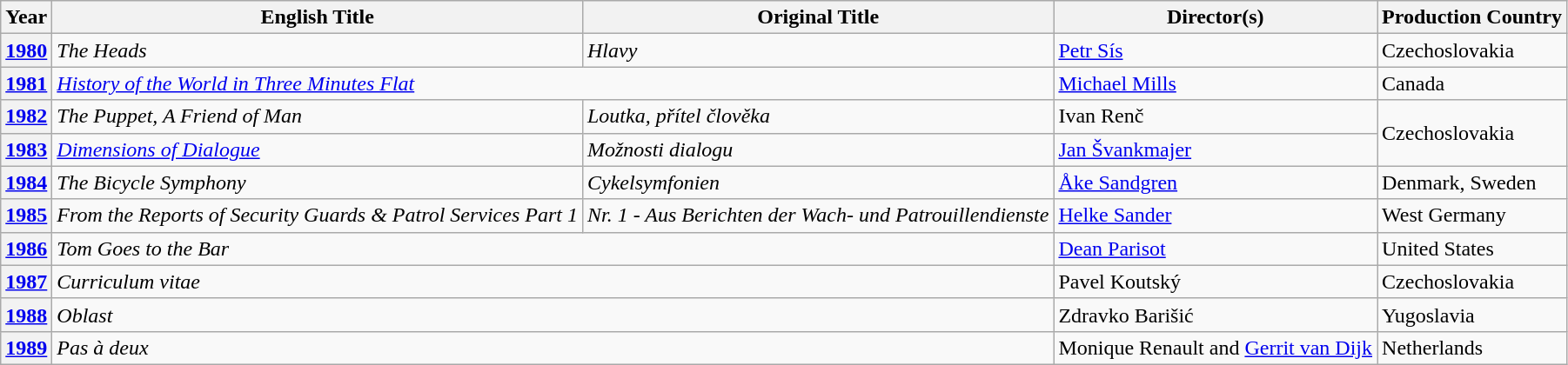<table class="wikitable">
<tr>
<th>Year</th>
<th>English Title</th>
<th>Original Title</th>
<th>Director(s)</th>
<th>Production Country</th>
</tr>
<tr>
<th><a href='#'>1980</a></th>
<td><em>The Heads</em></td>
<td><em>Hlavy</em></td>
<td data-sort-value="Sís"><a href='#'>Petr Sís</a></td>
<td>Czechoslovakia</td>
</tr>
<tr>
<th><a href='#'>1981</a></th>
<td colspan="2"><em><a href='#'>History of the World in Three Minutes Flat</a></em></td>
<td data-sort-value="Mills"><a href='#'>Michael Mills</a></td>
<td>Canada</td>
</tr>
<tr>
<th><a href='#'>1982</a></th>
<td><em>The Puppet, A Friend of Man</em></td>
<td><em>Loutka, přítel člověka</em></td>
<td data-sort-value="Renc">Ivan Renč</td>
<td rowspan="2">Czechoslovakia</td>
</tr>
<tr>
<th><a href='#'>1983</a></th>
<td><em><a href='#'>Dimensions of Dialogue</a></em></td>
<td><em>Možnosti dialogu</em></td>
<td data-sort-value="Svankmajer"><a href='#'>Jan Švankmajer</a></td>
</tr>
<tr>
<th><a href='#'>1984</a></th>
<td><em>The Bicycle Symphony</em></td>
<td><em>Cykelsymfonien</em></td>
<td data-sort-value="Sandgren"><a href='#'>Åke Sandgren</a></td>
<td>Denmark, Sweden</td>
</tr>
<tr>
<th><a href='#'>1985</a></th>
<td><em>From the Reports of Security Guards & Patrol Services Part 1</em></td>
<td><em>Nr. 1 - Aus Berichten der Wach- und Patrouillendienste</em></td>
<td data-sort-value="Sander"><a href='#'>Helke Sander</a></td>
<td>West Germany</td>
</tr>
<tr>
<th><a href='#'>1986</a></th>
<td colspan="2"><em>Tom Goes to the Bar</em></td>
<td data-sort-value="Parisot"><a href='#'>Dean Parisot</a></td>
<td>United States</td>
</tr>
<tr>
<th><a href='#'>1987</a></th>
<td colspan="2"><em>Curriculum vitae</em></td>
<td data-sort-value="Koutsky">Pavel Koutský</td>
<td>Czechoslovakia</td>
</tr>
<tr>
<th><a href='#'>1988</a></th>
<td colspan="2"><em>Oblast</em></td>
<td data-sort-value="Barisic">Zdravko Barišić</td>
<td>Yugoslavia</td>
</tr>
<tr>
<th><a href='#'>1989</a></th>
<td colspan="2"><em>Pas à deux</em></td>
<td data-sort-value="Renault">Monique Renault and <a href='#'>Gerrit van Dijk</a></td>
<td>Netherlands</td>
</tr>
</table>
